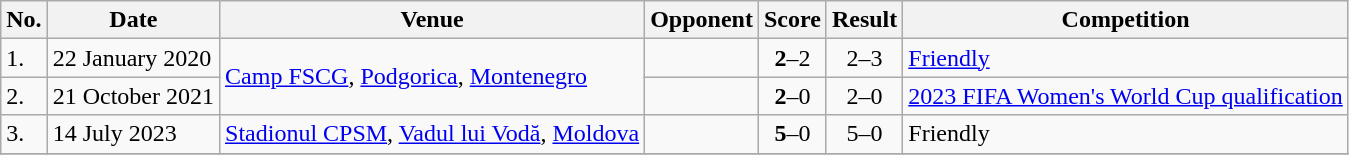<table class="wikitable">
<tr>
<th>No.</th>
<th>Date</th>
<th>Venue</th>
<th>Opponent</th>
<th>Score</th>
<th>Result</th>
<th>Competition</th>
</tr>
<tr>
<td>1.</td>
<td>22 January 2020</td>
<td rowspan=2><a href='#'>Camp FSCG</a>, <a href='#'>Podgorica</a>, <a href='#'>Montenegro</a></td>
<td></td>
<td align=center><strong>2</strong>–2</td>
<td align=center>2–3</td>
<td><a href='#'>Friendly</a></td>
</tr>
<tr>
<td>2.</td>
<td>21 October 2021</td>
<td></td>
<td align=center><strong>2</strong>–0</td>
<td align=center>2–0</td>
<td><a href='#'>2023 FIFA Women's World Cup qualification</a></td>
</tr>
<tr>
<td>3.</td>
<td>14 July 2023</td>
<td><a href='#'>Stadionul CPSM</a>, <a href='#'>Vadul lui Vodă</a>, <a href='#'>Moldova</a></td>
<td></td>
<td align=center><strong>5</strong>–0</td>
<td align=center>5–0</td>
<td>Friendly</td>
</tr>
<tr>
</tr>
</table>
